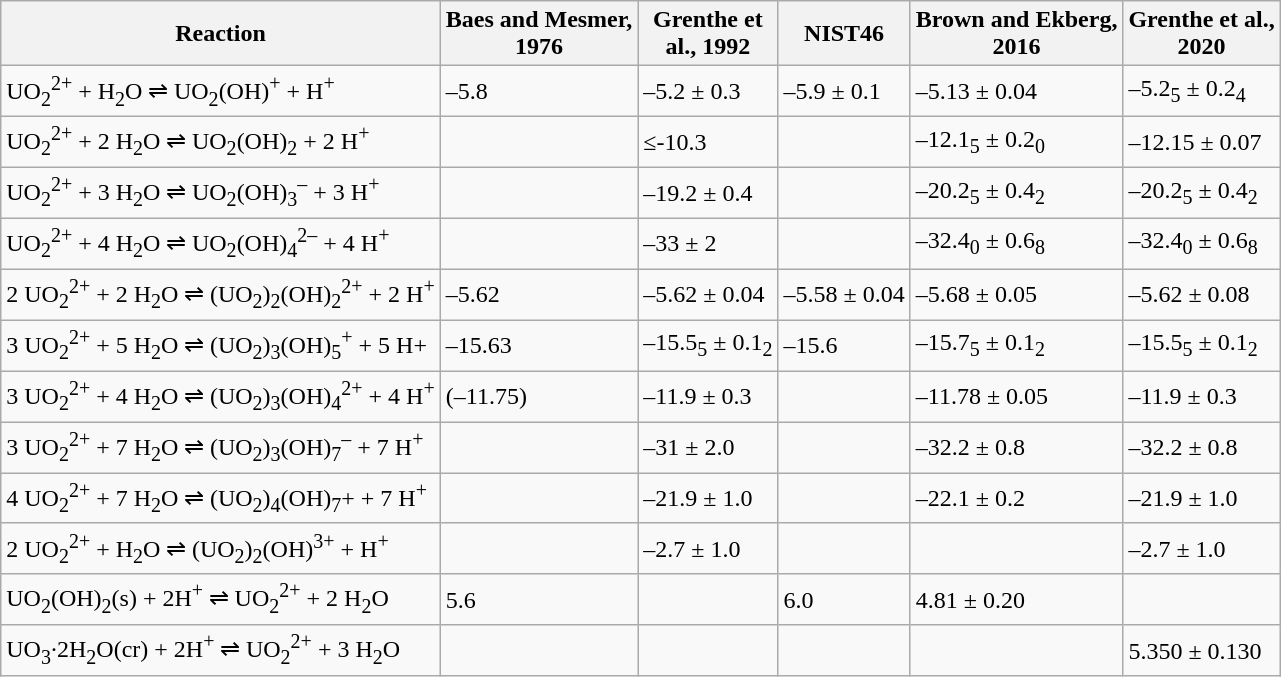<table class="wikitable">
<tr>
<th>Reaction</th>
<th>Baes and Mesmer,<br>1976</th>
<th>Grenthe et<br>al., 1992</th>
<th>NIST46</th>
<th>Brown and Ekberg,<br>2016</th>
<th>Grenthe et al.,<br>2020</th>
</tr>
<tr>
<td>UO<sub>2</sub><sup>2+</sup> + H<sub>2</sub>O ⇌ UO<sub>2</sub>(OH)<sup>+</sup> + H<sup>+</sup></td>
<td>–5.8</td>
<td>–5.2 ± 0.3</td>
<td>–5.9 ± 0.1</td>
<td>–5.13 ± 0.04</td>
<td>–5.2<sub>5</sub> ± 0.2<sub>4</sub></td>
</tr>
<tr>
<td>UO<sub>2</sub><sup>2+</sup> + 2 H<sub>2</sub>O ⇌ UO<sub>2</sub>(OH)<sub>2</sub> + 2 H<sup>+</sup></td>
<td></td>
<td>≤-10.3</td>
<td></td>
<td>–12.1<sub>5</sub> ± 0.2<sub>0</sub></td>
<td>–12.15 ± 0.07</td>
</tr>
<tr>
<td>UO<sub>2</sub><sup>2+</sup> + 3 H<sub>2</sub>O ⇌ UO<sub>2</sub>(OH)<sub>3</sub><sup>–</sup> + 3 H<sup>+</sup></td>
<td></td>
<td>–19.2 ± 0.4</td>
<td></td>
<td>–20.2<sub>5</sub> ± 0.4<sub>2</sub></td>
<td>–20.2<sub>5</sub> ± 0.4<sub>2</sub></td>
</tr>
<tr>
<td>UO<sub>2</sub><sup>2+</sup> + 4 H<sub>2</sub>O ⇌ UO<sub>2</sub>(OH)<sub>4</sub><sup>2–</sup> + 4 H<sup>+</sup></td>
<td></td>
<td>–33 ± 2</td>
<td></td>
<td>–32.4<sub>0</sub> ± 0.6<sub>8</sub></td>
<td>–32.4<sub>0</sub> ± 0.6<sub>8</sub></td>
</tr>
<tr>
<td>2 UO<sub>2</sub><sup>2+</sup> + 2 H<sub>2</sub>O ⇌ (UO<sub>2</sub>)<sub>2</sub>(OH)<sub>2</sub><sup>2+</sup> + 2 H<sup>+</sup></td>
<td>–5.62</td>
<td>–5.62 ± 0.04</td>
<td>–5.58 ± 0.04</td>
<td>–5.68 ± 0.05</td>
<td>–5.62 ± 0.08</td>
</tr>
<tr>
<td>3 UO<sub>2</sub><sup>2+</sup> + 5 H<sub>2</sub>O ⇌ (UO<sub>2</sub>)<sub>3</sub>(OH)<sub>5</sub><sup>+</sup> + 5 H+</td>
<td>–15.63</td>
<td>–15.5<sub>5</sub> ± 0.1<sub>2</sub></td>
<td>–15.6</td>
<td>–15.7<sub>5</sub> ± 0.1<sub>2</sub></td>
<td>–15.5<sub>5</sub> ± 0.1<sub>2</sub></td>
</tr>
<tr>
<td>3 UO<sub>2</sub><sup>2+</sup> + 4 H<sub>2</sub>O ⇌ (UO<sub>2</sub>)<sub>3</sub>(OH)<sub>4</sub><sup>2+</sup> + 4 H<sup>+</sup></td>
<td>(–11.75)</td>
<td>–11.9 ± 0.3</td>
<td></td>
<td>–11.78 ± 0.05</td>
<td>–11.9 ± 0.3</td>
</tr>
<tr>
<td>3 UO<sub>2</sub><sup>2+</sup> + 7 H<sub>2</sub>O ⇌ (UO<sub>2</sub>)<sub>3</sub>(OH)<sub>7</sub><sup>–</sup> + 7 H<sup>+</sup></td>
<td></td>
<td>–31 ± 2.0</td>
<td></td>
<td>–32.2 ± 0.8</td>
<td>–32.2 ± 0.8</td>
</tr>
<tr>
<td>4 UO<sub>2</sub><sup>2+</sup> + 7 H<sub>2</sub>O ⇌ (UO<sub>2</sub>)<sub>4</sub>(OH)<sub>7</sub>+ + 7 H<sup>+</sup></td>
<td></td>
<td>–21.9 ± 1.0</td>
<td></td>
<td>–22.1 ± 0.2</td>
<td>–21.9 ± 1.0</td>
</tr>
<tr>
<td>2 UO<sub>2</sub><sup>2+</sup> + H<sub>2</sub>O ⇌ (UO<sub>2</sub>)<sub>2</sub>(OH)<sup>3+</sup> + H<sup>+</sup></td>
<td></td>
<td>–2.7 ± 1.0</td>
<td></td>
<td></td>
<td>–2.7 ± 1.0</td>
</tr>
<tr>
<td>UO<sub>2</sub>(OH)<sub>2</sub>(s) + 2H<sup>+</sup> ⇌ UO<sub>2</sub><sup>2+</sup> + 2 H<sub>2</sub>O</td>
<td>5.6</td>
<td></td>
<td>6.0</td>
<td>4.81 ± 0.20</td>
<td></td>
</tr>
<tr>
<td>UO<sub>3</sub>·2H<sub>2</sub>O(cr) + 2H<sup>+</sup> ⇌ UO<sub>2</sub><sup>2+</sup> + 3 H<sub>2</sub>O</td>
<td></td>
<td></td>
<td></td>
<td></td>
<td>5.350 ± 0.130</td>
</tr>
</table>
